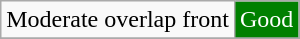<table class="wikitable">
<tr>
<td>Moderate overlap front</td>
<td style="color:white;background: green">Good</td>
</tr>
<tr>
</tr>
</table>
